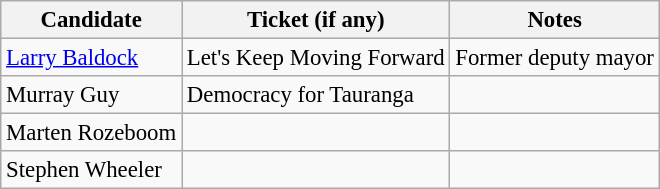<table class="wikitable" style="font-size: 95%">
<tr>
<th>Candidate</th>
<th>Ticket (if any)</th>
<th>Notes</th>
</tr>
<tr>
<td><a href='#'>Larry Baldock</a></td>
<td>Let's Keep Moving Forward</td>
<td>Former deputy mayor</td>
</tr>
<tr>
<td>Murray Guy</td>
<td>Democracy for Tauranga</td>
<td></td>
</tr>
<tr>
<td>Marten Rozeboom</td>
<td></td>
<td></td>
</tr>
<tr>
<td>Stephen Wheeler</td>
<td></td>
<td></td>
</tr>
</table>
